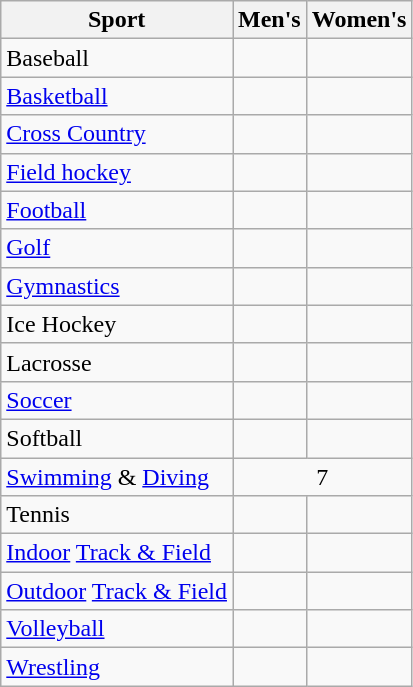<table class="wikitable" style=>
<tr>
<th>Sport</th>
<th>Men's</th>
<th>Women's</th>
</tr>
<tr>
<td>Baseball</td>
<td></td>
<td></td>
</tr>
<tr>
<td><a href='#'>Basketball</a></td>
<td></td>
<td></td>
</tr>
<tr>
<td><a href='#'>Cross Country</a></td>
<td></td>
<td></td>
</tr>
<tr>
<td><a href='#'>Field hockey</a></td>
<td></td>
<td></td>
</tr>
<tr>
<td><a href='#'>Football</a></td>
<td></td>
<td></td>
</tr>
<tr>
<td><a href='#'>Golf</a></td>
<td></td>
<td></td>
</tr>
<tr>
<td><a href='#'>Gymnastics</a></td>
<td></td>
<td></td>
</tr>
<tr>
<td>Ice Hockey</td>
<td></td>
<td></td>
</tr>
<tr>
<td>Lacrosse</td>
<td></td>
<td></td>
</tr>
<tr>
<td><a href='#'>Soccer</a></td>
<td></td>
<td></td>
</tr>
<tr>
<td>Softball</td>
<td></td>
<td></td>
</tr>
<tr>
<td><a href='#'>Swimming</a> & <a href='#'>Diving</a></td>
<td colspan="2" style="text-align:center;">7</td>
</tr>
<tr>
<td>Tennis</td>
<td></td>
<td></td>
</tr>
<tr>
<td><a href='#'>Indoor</a> <a href='#'>Track & Field</a></td>
<td></td>
<td></td>
</tr>
<tr>
<td><a href='#'>Outdoor</a> <a href='#'>Track & Field</a></td>
<td></td>
<td></td>
</tr>
<tr>
<td><a href='#'>Volleyball</a></td>
<td></td>
<td></td>
</tr>
<tr>
<td><a href='#'>Wrestling</a></td>
<td></td>
<td></td>
</tr>
</table>
